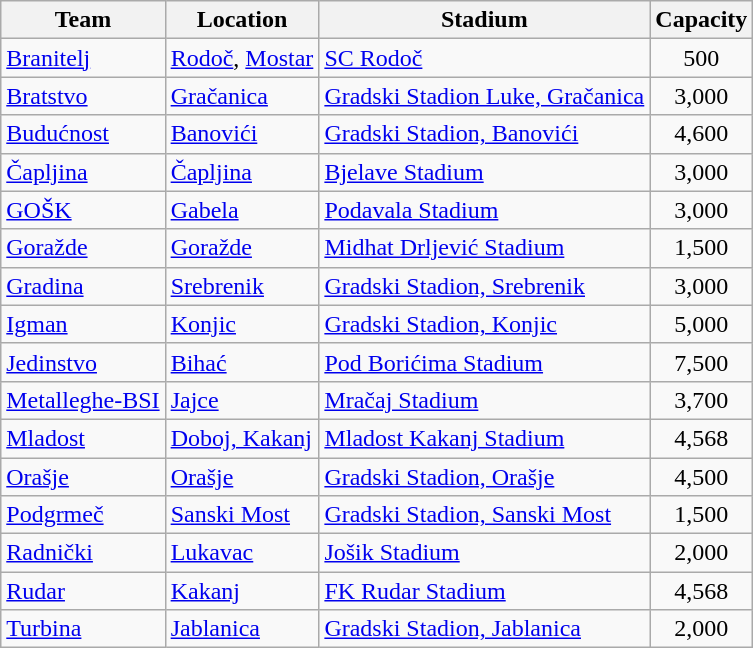<table class="wikitable sortable">
<tr>
<th>Team</th>
<th>Location</th>
<th>Stadium</th>
<th>Capacity</th>
</tr>
<tr>
<td><a href='#'>Branitelj</a></td>
<td><a href='#'>Rodoč</a>, <a href='#'>Mostar</a></td>
<td><a href='#'>SC Rodoč</a></td>
<td align="center">500</td>
</tr>
<tr>
<td><a href='#'>Bratstvo</a></td>
<td><a href='#'>Gračanica</a></td>
<td><a href='#'>Gradski Stadion Luke, Gračanica</a></td>
<td align="center">3,000</td>
</tr>
<tr>
<td><a href='#'>Budućnost</a></td>
<td><a href='#'>Banovići</a></td>
<td><a href='#'>Gradski Stadion, Banovići</a></td>
<td align="center">4,600</td>
</tr>
<tr>
<td><a href='#'>Čapljina</a></td>
<td><a href='#'>Čapljina</a></td>
<td><a href='#'>Bjelave Stadium</a></td>
<td align="center">3,000</td>
</tr>
<tr>
<td><a href='#'>GOŠK</a></td>
<td><a href='#'>Gabela</a></td>
<td><a href='#'>Podavala Stadium</a></td>
<td align="center">3,000</td>
</tr>
<tr>
<td><a href='#'>Goražde</a></td>
<td><a href='#'>Goražde</a></td>
<td><a href='#'>Midhat Drljević Stadium</a></td>
<td align="center">1,500</td>
</tr>
<tr>
<td><a href='#'>Gradina</a></td>
<td><a href='#'>Srebrenik</a></td>
<td><a href='#'>Gradski Stadion, Srebrenik</a></td>
<td align="center">3,000</td>
</tr>
<tr>
<td><a href='#'>Igman</a></td>
<td><a href='#'>Konjic</a></td>
<td><a href='#'>Gradski Stadion, Konjic</a></td>
<td align="center">5,000</td>
</tr>
<tr>
<td><a href='#'>Jedinstvo</a></td>
<td><a href='#'>Bihać</a></td>
<td><a href='#'>Pod Borićima Stadium</a></td>
<td align="center">7,500</td>
</tr>
<tr>
<td><a href='#'>Metalleghe-BSI</a></td>
<td><a href='#'>Jajce</a></td>
<td><a href='#'>Mračaj Stadium</a></td>
<td align="center">3,700</td>
</tr>
<tr>
<td><a href='#'>Mladost</a></td>
<td><a href='#'>Doboj, Kakanj</a></td>
<td><a href='#'>Mladost Kakanj Stadium</a></td>
<td align="center">4,568</td>
</tr>
<tr>
<td><a href='#'>Orašje</a></td>
<td><a href='#'>Orašje</a></td>
<td><a href='#'>Gradski Stadion, Orašje</a></td>
<td align="center">4,500</td>
</tr>
<tr>
<td><a href='#'>Podgrmeč</a></td>
<td><a href='#'>Sanski Most</a></td>
<td><a href='#'>Gradski Stadion, Sanski Most</a></td>
<td align="center">1,500</td>
</tr>
<tr>
<td><a href='#'>Radnički</a></td>
<td><a href='#'>Lukavac</a></td>
<td><a href='#'>Jošik Stadium</a></td>
<td align="center">2,000</td>
</tr>
<tr>
<td><a href='#'>Rudar</a></td>
<td><a href='#'>Kakanj</a></td>
<td><a href='#'>FK Rudar Stadium</a></td>
<td align="center">4,568</td>
</tr>
<tr>
<td><a href='#'>Turbina</a></td>
<td><a href='#'>Jablanica</a></td>
<td><a href='#'>Gradski Stadion, Jablanica</a></td>
<td align="center">2,000</td>
</tr>
</table>
